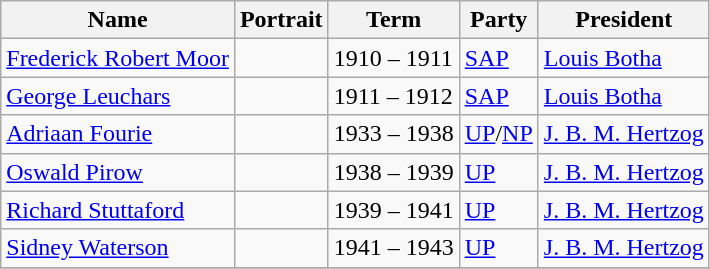<table class="wikitable">
<tr>
<th>Name</th>
<th>Portrait</th>
<th>Term</th>
<th>Party</th>
<th>President</th>
</tr>
<tr>
<td><a href='#'>Frederick Robert Moor</a></td>
<td></td>
<td>1910 – 1911</td>
<td><a href='#'>SAP</a></td>
<td><a href='#'>Louis Botha</a><br> </td>
</tr>
<tr>
<td><a href='#'>George Leuchars</a></td>
<td></td>
<td>1911 – 1912</td>
<td><a href='#'>SAP</a></td>
<td><a href='#'>Louis Botha</a><br> </td>
</tr>
<tr>
<td><a href='#'>Adriaan Fourie</a></td>
<td></td>
<td>1933 – 1938</td>
<td><a href='#'>UP</a>/<a href='#'>NP</a></td>
<td><a href='#'>J. B. M. Hertzog</a><br> </td>
</tr>
<tr>
<td><a href='#'>Oswald Pirow</a></td>
<td></td>
<td>1938 – 1939</td>
<td><a href='#'>UP</a></td>
<td><a href='#'>J. B. M. Hertzog</a><br> </td>
</tr>
<tr>
<td><a href='#'>Richard Stuttaford</a></td>
<td></td>
<td>1939 – 1941</td>
<td><a href='#'>UP</a></td>
<td><a href='#'>J. B. M. Hertzog</a><br> </td>
</tr>
<tr>
<td><a href='#'>Sidney Waterson</a></td>
<td></td>
<td>1941 – 1943</td>
<td><a href='#'>UP</a></td>
<td><a href='#'>J. B. M. Hertzog</a><br> </td>
</tr>
<tr>
</tr>
</table>
